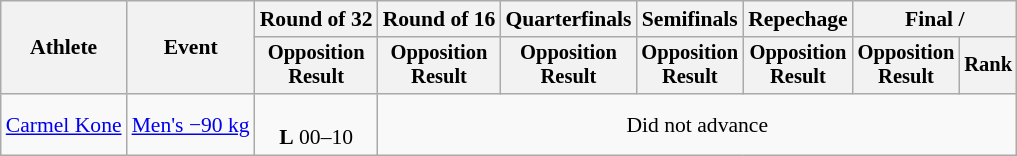<table class="wikitable" style="font-size:90%">
<tr>
<th rowspan="2">Athlete</th>
<th rowspan="2">Event</th>
<th>Round of 32</th>
<th>Round of 16</th>
<th>Quarterfinals</th>
<th>Semifinals</th>
<th>Repechage</th>
<th colspan=2>Final / </th>
</tr>
<tr style="font-size:95%">
<th>Opposition<br>Result</th>
<th>Opposition<br>Result</th>
<th>Opposition<br>Result</th>
<th>Opposition<br>Result</th>
<th>Opposition<br>Result</th>
<th>Opposition<br>Result</th>
<th>Rank</th>
</tr>
<tr align=center>
<td align=left><a href='#'>Carmel Kone</a></td>
<td align=left><a href='#'>Men's −90 kg</a></td>
<td><br> <strong>L</strong> 00–10</td>
<td colspan=6>Did not advance</td>
</tr>
</table>
